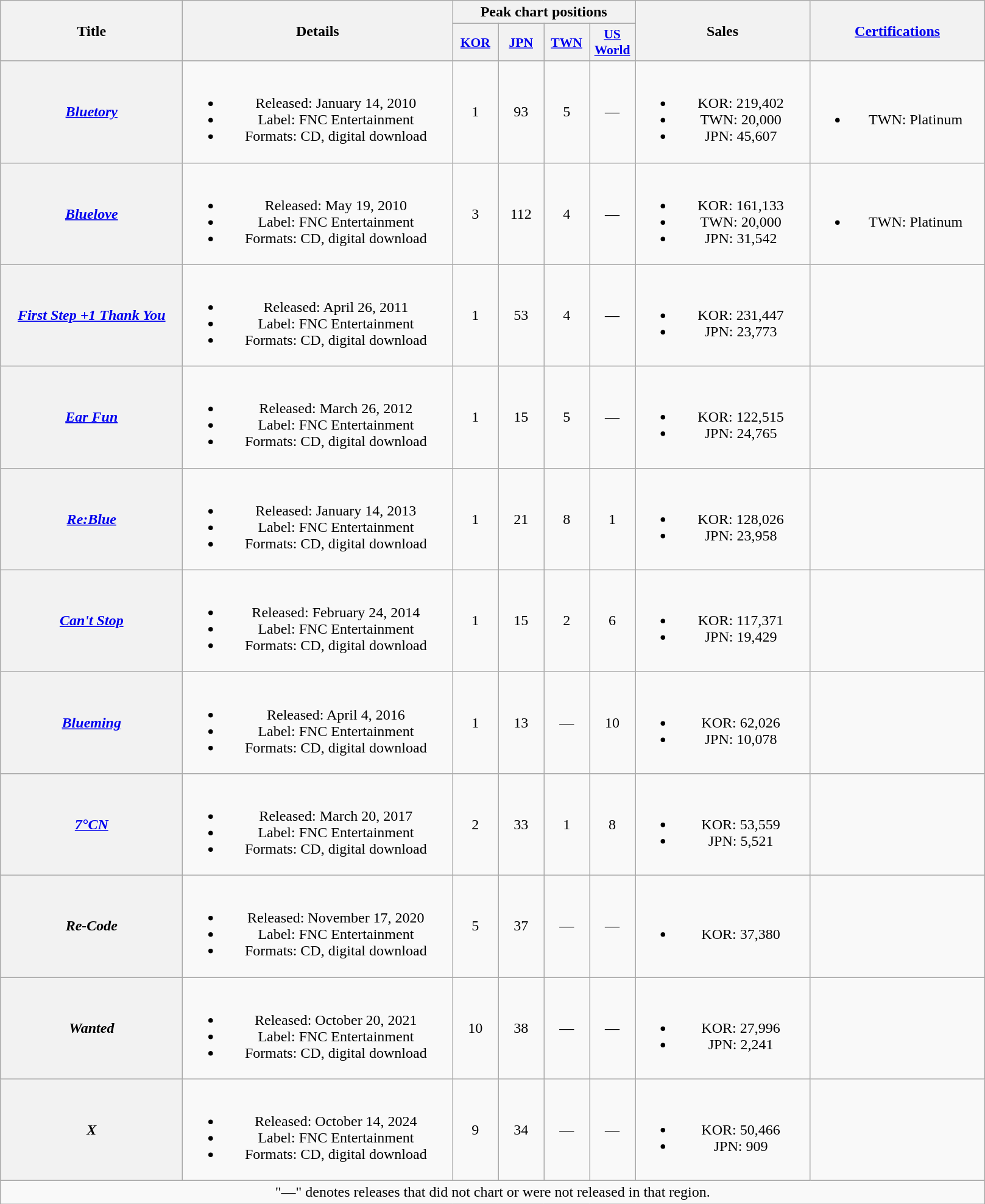<table class="wikitable plainrowheaders" style="text-align:center" border="1">
<tr>
<th rowspan="2" style="width:12em">Title</th>
<th rowspan="2" style="width:18em">Details</th>
<th colspan="4">Peak chart positions</th>
<th rowspan="2" style="width:11.5em">Sales</th>
<th rowspan="2" style="width:11.5em"><a href='#'>Certifications</a></th>
</tr>
<tr>
<th scope="col" style="width:3em;font-size:90%"><a href='#'>KOR</a><br></th>
<th scope="col" style="width:3em;font-size:90%"><a href='#'>JPN</a><br></th>
<th scope="col" style="width:3em;font-size:90%"><a href='#'>TWN</a><br></th>
<th scope="col" style="width:3em;font-size:90%"><a href='#'>US World</a><br></th>
</tr>
<tr>
<th scope="row"><em><a href='#'>Bluetory</a></em></th>
<td><br><ul><li>Released: January 14, 2010</li><li>Label: FNC Entertainment</li><li>Formats: CD, digital download</li></ul></td>
<td>1</td>
<td>93</td>
<td>5</td>
<td>—</td>
<td><br><ul><li>KOR: 219,402</li><li>TWN: 20,000</li><li>JPN: 45,607</li></ul></td>
<td><br><ul><li>TWN: Platinum</li></ul></td>
</tr>
<tr>
<th scope="row"><em><a href='#'>Bluelove</a></em></th>
<td><br><ul><li>Released: May 19, 2010</li><li>Label: FNC Entertainment</li><li>Formats: CD, digital download</li></ul></td>
<td>3</td>
<td>112</td>
<td>4</td>
<td>—</td>
<td><br><ul><li>KOR: 161,133</li><li>TWN: 20,000</li><li>JPN: 31,542</li></ul></td>
<td><br><ul><li>TWN: Platinum</li></ul></td>
</tr>
<tr>
<th scope="row"><em><a href='#'>First Step +1 Thank You</a></em></th>
<td><br><ul><li>Released: April 26, 2011</li><li>Label: FNC Entertainment</li><li>Formats: CD, digital download</li></ul></td>
<td>1</td>
<td>53</td>
<td>4</td>
<td>—</td>
<td><br><ul><li>KOR: 231,447</li><li>JPN: 23,773</li></ul></td>
<td></td>
</tr>
<tr>
<th scope="row"><em><a href='#'>Ear Fun</a></em></th>
<td><br><ul><li>Released: March 26, 2012</li><li>Label: FNC Entertainment</li><li>Formats: CD, digital download</li></ul></td>
<td>1</td>
<td>15</td>
<td>5</td>
<td>—</td>
<td><br><ul><li>KOR: 122,515</li><li>JPN: 24,765</li></ul></td>
<td></td>
</tr>
<tr>
<th scope="row"><em><a href='#'>Re:Blue</a></em></th>
<td><br><ul><li>Released: January 14, 2013</li><li>Label: FNC Entertainment</li><li>Formats: CD, digital download</li></ul></td>
<td>1</td>
<td>21</td>
<td>8</td>
<td>1</td>
<td><br><ul><li>KOR: 128,026</li><li>JPN: 23,958</li></ul></td>
<td></td>
</tr>
<tr>
<th scope="row"><em><a href='#'>Can't Stop</a></em></th>
<td><br><ul><li>Released: February 24, 2014</li><li>Label: FNC Entertainment</li><li>Formats: CD, digital download</li></ul></td>
<td>1</td>
<td>15</td>
<td>2</td>
<td>6</td>
<td><br><ul><li>KOR: 117,371</li><li>JPN: 19,429</li></ul></td>
<td></td>
</tr>
<tr>
<th scope="row"><em><a href='#'>Blueming</a></em></th>
<td><br><ul><li>Released: April 4, 2016</li><li>Label: FNC Entertainment</li><li>Formats: CD, digital download</li></ul></td>
<td>1</td>
<td>13</td>
<td>—</td>
<td>10</td>
<td><br><ul><li>KOR:  62,026</li><li>JPN: 10,078</li></ul></td>
<td></td>
</tr>
<tr>
<th scope="row"><em><a href='#'>7°CN</a></em></th>
<td><br><ul><li>Released: March 20, 2017</li><li>Label: FNC Entertainment</li><li>Formats: CD, digital download</li></ul></td>
<td>2</td>
<td>33</td>
<td>1</td>
<td>8</td>
<td><br><ul><li>KOR: 53,559</li><li>JPN: 5,521</li></ul></td>
<td></td>
</tr>
<tr>
<th scope="row"><em>Re-Code</em></th>
<td><br><ul><li>Released: November 17, 2020</li><li>Label: FNC Entertainment</li><li>Formats: CD, digital download</li></ul></td>
<td>5</td>
<td>37</td>
<td>—</td>
<td>—</td>
<td><br><ul><li>KOR: 37,380</li></ul></td>
<td></td>
</tr>
<tr>
<th scope="row"><em>Wanted</em></th>
<td><br><ul><li>Released: October 20, 2021</li><li>Label: FNC Entertainment</li><li>Formats: CD, digital download</li></ul></td>
<td>10</td>
<td>38</td>
<td>—</td>
<td>—</td>
<td><br><ul><li>KOR: 27,996</li><li>JPN: 2,241</li></ul></td>
<td></td>
</tr>
<tr>
<th scope="row"><em>X</em></th>
<td><br><ul><li>Released: October 14, 2024</li><li>Label: FNC Entertainment</li><li>Formats: CD, digital download</li></ul></td>
<td>9</td>
<td>34</td>
<td>—</td>
<td>—</td>
<td><br><ul><li>KOR: 50,466</li><li>JPN: 909</li></ul></td>
<td></td>
</tr>
<tr>
<td colspan="8">"—" denotes releases that did not chart or were not released in that region.</td>
</tr>
</table>
